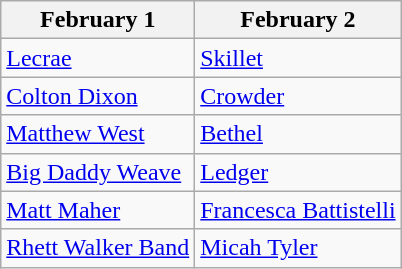<table class="wikitable">
<tr>
<th>February 1</th>
<th>February 2</th>
</tr>
<tr>
<td><a href='#'>Lecrae</a></td>
<td><a href='#'>Skillet</a></td>
</tr>
<tr>
<td><a href='#'>Colton Dixon</a></td>
<td><a href='#'>Crowder</a></td>
</tr>
<tr>
<td><a href='#'>Matthew West</a></td>
<td><a href='#'>Bethel</a></td>
</tr>
<tr>
<td><a href='#'>Big Daddy Weave</a></td>
<td><a href='#'>Ledger</a></td>
</tr>
<tr>
<td><a href='#'>Matt Maher</a></td>
<td><a href='#'>Francesca Battistelli</a></td>
</tr>
<tr>
<td><a href='#'>Rhett Walker Band</a></td>
<td><a href='#'>Micah Tyler</a></td>
</tr>
</table>
